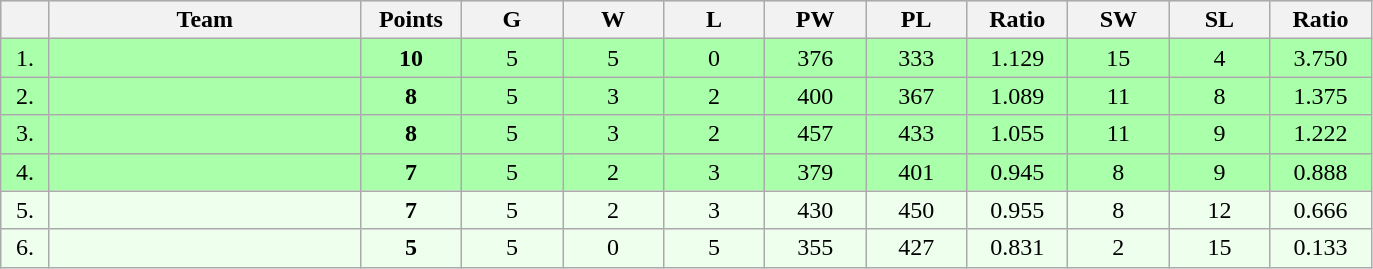<table class=wikitable style="text-align:center">
<tr style="background: #DCDCDC">
<th width="25"></th>
<th width="200">Team</th>
<th width="60">Points</th>
<th width="60">G</th>
<th width="60">W</th>
<th width="60">L</th>
<th width="60">PW</th>
<th width="60">PL</th>
<th width="60">Ratio</th>
<th width="60">SW</th>
<th width="60">SL</th>
<th width="60">Ratio</th>
</tr>
<tr style="background: #AAFFAA">
<td>1.</td>
<td align=left></td>
<td><strong>10</strong></td>
<td>5</td>
<td>5</td>
<td>0</td>
<td>376</td>
<td>333</td>
<td>1.129</td>
<td>15</td>
<td>4</td>
<td>3.750</td>
</tr>
<tr style="background: #AAFFAA">
<td>2.</td>
<td align=left></td>
<td><strong>8</strong></td>
<td>5</td>
<td>3</td>
<td>2</td>
<td>400</td>
<td>367</td>
<td>1.089</td>
<td>11</td>
<td>8</td>
<td>1.375</td>
</tr>
<tr style="background: #AAFFAA">
<td>3.</td>
<td align=left></td>
<td><strong>8</strong></td>
<td>5</td>
<td>3</td>
<td>2</td>
<td>457</td>
<td>433</td>
<td>1.055</td>
<td>11</td>
<td>9</td>
<td>1.222</td>
</tr>
<tr style="background: #AAFFAA">
<td>4.</td>
<td align=left></td>
<td><strong>7</strong></td>
<td>5</td>
<td>2</td>
<td>3</td>
<td>379</td>
<td>401</td>
<td>0.945</td>
<td>8</td>
<td>9</td>
<td>0.888</td>
</tr>
<tr style="background: #EEFFEE">
<td>5.</td>
<td align=left></td>
<td><strong>7</strong></td>
<td>5</td>
<td>2</td>
<td>3</td>
<td>430</td>
<td>450</td>
<td>0.955</td>
<td>8</td>
<td>12</td>
<td>0.666</td>
</tr>
<tr style="background: #EEFFEE">
<td>6.</td>
<td align=left></td>
<td><strong>5</strong></td>
<td>5</td>
<td>0</td>
<td>5</td>
<td>355</td>
<td>427</td>
<td>0.831</td>
<td>2</td>
<td>15</td>
<td>0.133</td>
</tr>
</table>
